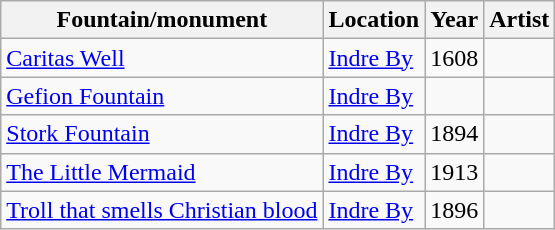<table class="wikitable" border="1">
<tr>
<th header 1>Fountain/monument</th>
<th header 2>Location</th>
<th header 3>Year</th>
<th header 4>Artist</th>
</tr>
<tr>
<td row 1, cell 1><a href='#'>Caritas Well</a></td>
<td row 1, cell 2><a href='#'>Indre By</a></td>
<td row 1, cell 3>1608</td>
<td row 1, cell 4></td>
</tr>
<tr>
<td row 2, cell 1><a href='#'>Gefion Fountain</a></td>
<td row 2, cell 2><a href='#'>Indre By</a></td>
<td row 2, cell 3></td>
<td row 2, cell 4></td>
</tr>
<tr>
<td row 3, cell 1><a href='#'>Stork Fountain</a></td>
<td row 3, cell 2><a href='#'>Indre By</a></td>
<td row 3, cell 3>1894</td>
<td row 3, cell 4></td>
</tr>
<tr>
<td row 4, cell 1><a href='#'>The Little Mermaid</a></td>
<td row 4, cell 2><a href='#'>Indre By</a></td>
<td row 4, cell 3>1913</td>
<td row 4, cell 4></td>
</tr>
<tr>
<td row 4, cell 1><a href='#'>Troll that smells Christian blood</a></td>
<td row 4, cell 2><a href='#'>Indre By</a></td>
<td row 4, cell 3>1896</td>
<td row 4, cell 4></td>
</tr>
</table>
